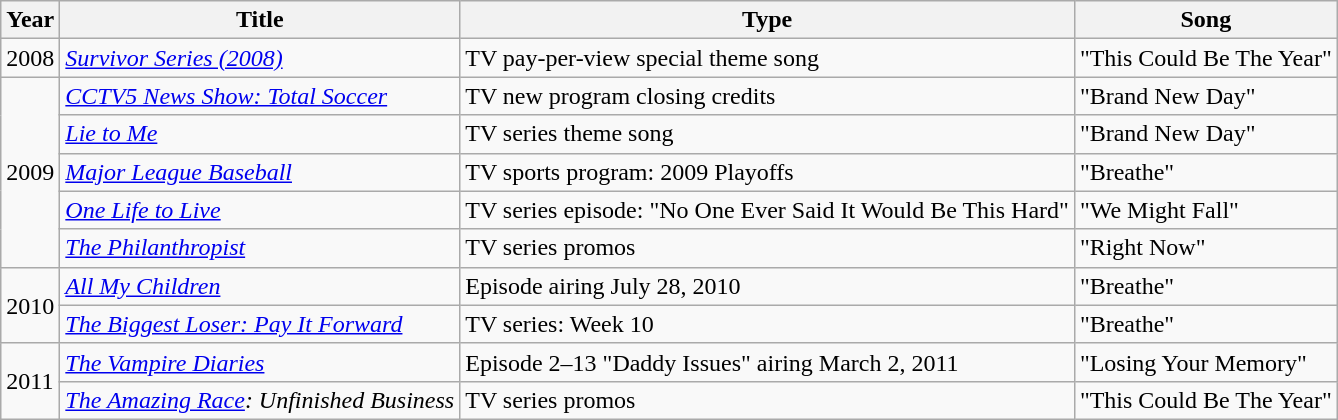<table class="wikitable">
<tr>
<th>Year</th>
<th>Title</th>
<th>Type</th>
<th>Song</th>
</tr>
<tr>
<td rowspan="1">2008</td>
<td><em><a href='#'>Survivor Series (2008)</a></em></td>
<td>TV pay-per-view special theme song</td>
<td>"This Could Be The Year"</td>
</tr>
<tr>
<td rowspan="5">2009</td>
<td><em><a href='#'>CCTV5 News Show: Total Soccer</a></em></td>
<td>TV new program closing credits</td>
<td>"Brand New Day"</td>
</tr>
<tr>
<td><em><a href='#'>Lie to Me</a></em></td>
<td>TV series theme song</td>
<td>"Brand New Day"</td>
</tr>
<tr>
<td><em><a href='#'>Major League Baseball</a></em></td>
<td>TV sports program: 2009 Playoffs</td>
<td>"Breathe"</td>
</tr>
<tr>
<td><em><a href='#'>One Life to Live</a></em></td>
<td>TV series episode: "No One Ever Said It Would Be This Hard"</td>
<td>"We Might Fall"</td>
</tr>
<tr>
<td><em><a href='#'>The Philanthropist</a></em></td>
<td>TV series promos</td>
<td>"Right Now"</td>
</tr>
<tr>
<td rowspan="2">2010</td>
<td><em><a href='#'>All My Children</a></em></td>
<td>Episode airing July 28, 2010</td>
<td>"Breathe"</td>
</tr>
<tr>
<td><em><a href='#'>The Biggest Loser: Pay It Forward</a></em></td>
<td>TV series: Week 10</td>
<td>"Breathe"</td>
</tr>
<tr>
<td rowspan="2">2011</td>
<td><em><a href='#'>The Vampire Diaries</a></em></td>
<td>Episode 2–13 "Daddy Issues" airing March 2, 2011</td>
<td>"Losing Your Memory"</td>
</tr>
<tr>
<td><em><a href='#'>The Amazing Race</a>: Unfinished Business</em></td>
<td>TV series promos</td>
<td>"This Could Be The Year"</td>
</tr>
</table>
